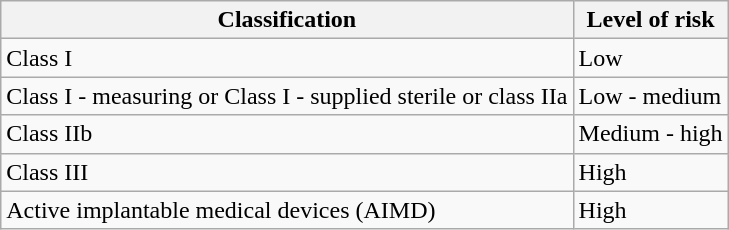<table class="wikitable">
<tr>
<th>Classification</th>
<th>Level of risk</th>
</tr>
<tr>
<td>Class I</td>
<td>Low</td>
</tr>
<tr>
<td>Class I - measuring or Class I - supplied sterile or class IIa</td>
<td>Low - medium</td>
</tr>
<tr>
<td>Class IIb</td>
<td>Medium - high</td>
</tr>
<tr>
<td>Class III</td>
<td>High</td>
</tr>
<tr>
<td>Active implantable medical devices (AIMD)</td>
<td>High</td>
</tr>
</table>
